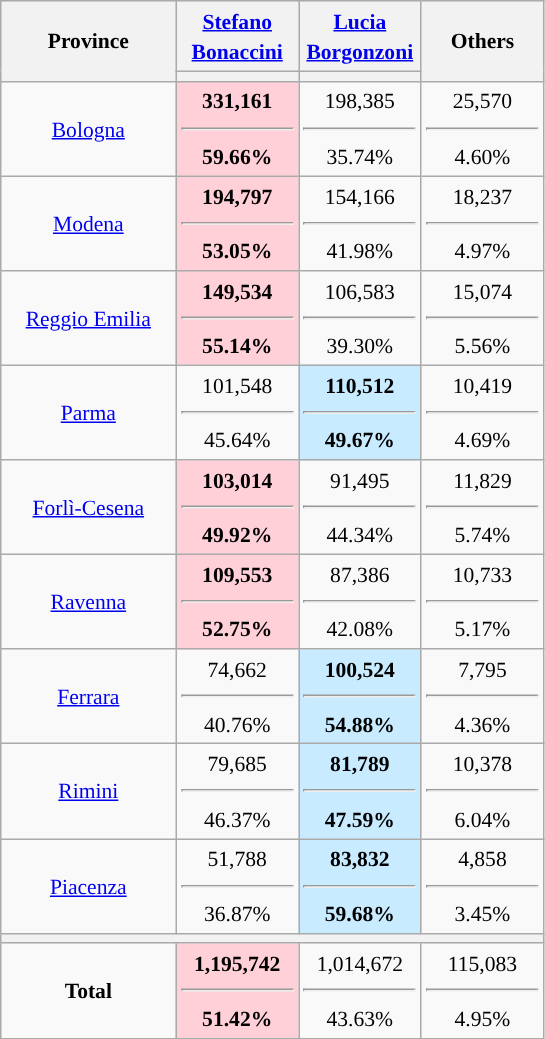<table class="wikitable" style="text-align:center;font-size:90%;line-height:20px">
<tr style="height:30px; background-color:#E9E9E9">
<th style="width:110px;" rowspan="2">Province</th>
<th style="width:75px;"><a href='#'>Stefano Bonaccini</a></th>
<th style="width:75px;"><a href='#'>Lucia Borgonzoni</a></th>
<th rowspan="2" style="width:75px;">Others</th>
</tr>
<tr>
<th style="background:"></th>
<th style="background:"></th>
</tr>
<tr>
<td><a href='#'>Bologna</a></td>
<td style="background:#FFD0D7"><strong>331,161 <hr>59.66%</strong></td>
<td>198,385 <hr>35.74%</td>
<td>25,570 <hr>4.60%</td>
</tr>
<tr>
<td><a href='#'>Modena</a></td>
<td style="background:#FFD0D7"><strong>194,797 <hr>53.05%</strong></td>
<td>154,166 <hr>41.98%</td>
<td>18,237 <hr>4.97%</td>
</tr>
<tr>
<td><a href='#'>Reggio Emilia</a></td>
<td style="background:#FFD0D7"><strong>149,534 <hr>55.14%</strong></td>
<td>106,583 <hr>39.30%</td>
<td>15,074 <hr>5.56%</td>
</tr>
<tr>
<td><a href='#'>Parma</a></td>
<td>101,548 <hr>45.64%</td>
<td style="background:#C8EBFF"><strong>110,512 <hr>49.67%</strong></td>
<td>10,419 <hr>4.69%</td>
</tr>
<tr>
<td><a href='#'>Forlì-Cesena</a></td>
<td style="background:#FFD0D7"><strong>103,014<hr>49.92%</strong></td>
<td>91,495 <hr>44.34%</td>
<td>11,829 <hr>5.74%</td>
</tr>
<tr>
<td><a href='#'>Ravenna</a></td>
<td style="background:#FFD0D7"><strong>109,553<hr>52.75%</strong></td>
<td>87,386 <hr>42.08%</td>
<td>10,733 <hr>5.17%</td>
</tr>
<tr>
<td><a href='#'>Ferrara</a></td>
<td>74,662 <hr>40.76%</td>
<td style="background:#C8EBFF"><strong>100,524 <hr>54.88%</strong></td>
<td>7,795 <hr>4.36%</td>
</tr>
<tr>
<td><a href='#'>Rimini</a></td>
<td>79,685 <hr>46.37%</td>
<td style="background:#C8EBFF"><strong>81,789 <hr>47.59%</strong></td>
<td>10,378 <hr>6.04%</td>
</tr>
<tr>
<td><a href='#'>Piacenza</a></td>
<td>51,788 <hr>36.87%</td>
<td style="background:#C8EBFF"><strong>83,832 <hr>59.68%</strong></td>
<td>4,858 <hr>3.45%</td>
</tr>
<tr>
<th colspan=4></th>
</tr>
<tr>
<td><strong>Total</strong></td>
<td style="background:#FFD0D7"><strong>1,195,742<hr>51.42%</strong></td>
<td>1,014,672 <hr>43.63%</td>
<td>115,083 <hr>4.95%</td>
</tr>
</table>
